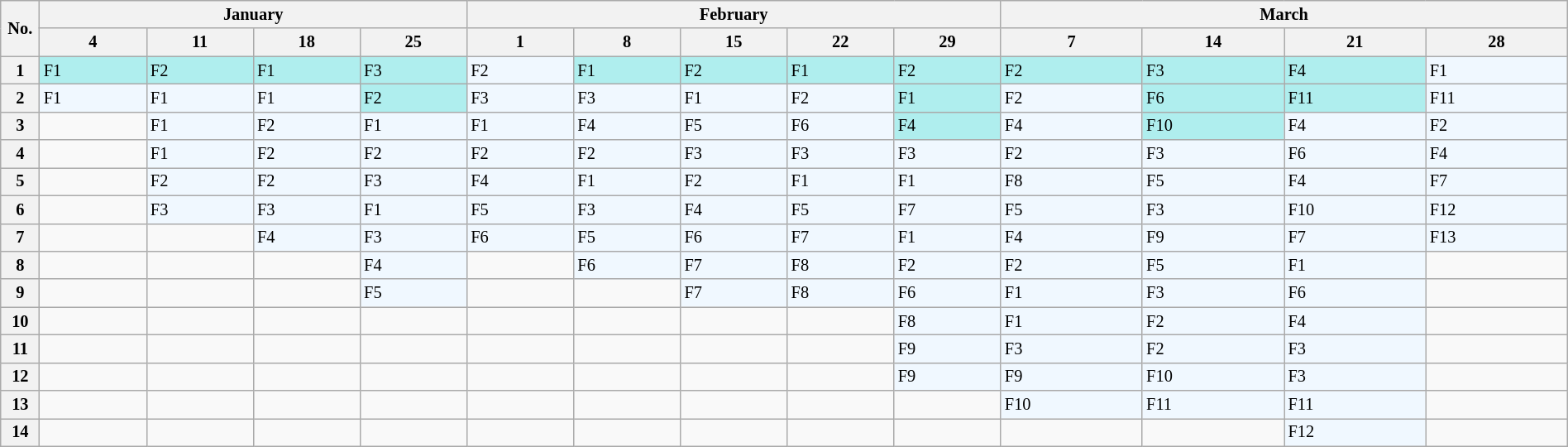<table class="wikitable" style="font-size: 85%; width: 100%">
<tr>
<th rowspan=2 width=25>No.</th>
<th colspan=4>January</th>
<th colspan=5>February</th>
<th colspan=4>March</th>
</tr>
<tr>
<th>4</th>
<th>11</th>
<th>18</th>
<th>25</th>
<th>1</th>
<th>8</th>
<th>15</th>
<th>22</th>
<th>29</th>
<th>7</th>
<th>14</th>
<th>21</th>
<th>28</th>
</tr>
<tr>
<th>1</th>
<td style="background:#afeeee;"> F1</td>
<td style="background:#afeeee;"> F2</td>
<td style="background:#afeeee;"> F1</td>
<td style="background:#afeeee;"> F3</td>
<td style="background:#f0f8ff;"> F2</td>
<td style="background:#afeeee;"> F1</td>
<td style="background:#afeeee;"> F2</td>
<td style="background:#afeeee;"> F1</td>
<td style="background:#afeeee;"> F2</td>
<td style="background:#afeeee;"> F2</td>
<td style="background:#afeeee;"> F3</td>
<td style="background:#afeeee;"> F4</td>
<td style="background:#f0f8ff;"> F1</td>
</tr>
<tr>
<th>2</th>
<td style="background:#f0f8ff;"> F1</td>
<td style="background:#f0f8ff;"> F1</td>
<td style="background:#f0f8ff;"> F1</td>
<td style="background:#afeeee;"> F2</td>
<td style="background:#f0f8ff;"> F3</td>
<td style="background:#f0f8ff;"> F3</td>
<td style="background:#f0f8ff;"> F1</td>
<td style="background:#f0f8ff;"> F2</td>
<td style="background:#afeeee;"> F1</td>
<td style="background:#f0f8ff;"> F2</td>
<td style="background:#afeeee;"> F6</td>
<td style="background:#afeeee;"> F11</td>
<td style="background:#f0f8ff;"> F11</td>
</tr>
<tr>
<th>3</th>
<td></td>
<td style="background:#f0f8ff;"> F1</td>
<td style="background:#f0f8ff;"> F2</td>
<td style="background:#f0f8ff;"> F1</td>
<td style="background:#f0f8ff;"> F1</td>
<td style="background:#f0f8ff;"> F4</td>
<td style="background:#f0f8ff;"> F5</td>
<td style="background:#f0f8ff;"> F6</td>
<td style="background:#afeeee;"> F4</td>
<td style="background:#f0f8ff;"> F4</td>
<td style="background:#afeeee;"> F10</td>
<td style="background:#f0f8ff;"> F4</td>
<td style="background:#f0f8ff;"> F2</td>
</tr>
<tr>
<th>4</th>
<td></td>
<td style="background:#f0f8ff;"> F1</td>
<td style="background:#f0f8ff;"> F2</td>
<td style="background:#f0f8ff;"> F2</td>
<td style="background:#f0f8ff;"> F2</td>
<td style="background:#f0f8ff;"> F2</td>
<td style="background:#f0f8ff;"> F3</td>
<td style="background:#f0f8ff;"> F3</td>
<td style="background:#f0f8ff;"> F3</td>
<td style="background:#f0f8ff;"> F2</td>
<td style="background:#f0f8ff;"> F3</td>
<td style="background:#f0f8ff;"> F6</td>
<td style="background:#f0f8ff;"> F4</td>
</tr>
<tr>
<th>5</th>
<td></td>
<td style="background:#f0f8ff;"> F2</td>
<td style="background:#f0f8ff;"> F2</td>
<td style="background:#f0f8ff;"> F3</td>
<td style="background:#f0f8ff;"> F4</td>
<td style="background:#f0f8ff;"> F1</td>
<td style="background:#f0f8ff;"> F2</td>
<td style="background:#f0f8ff;"> F1</td>
<td style="background:#f0f8ff;"> F1</td>
<td style="background:#f0f8ff;"> F8</td>
<td style="background:#f0f8ff;"> F5</td>
<td style="background:#f0f8ff;"> F4</td>
<td style="background:#f0f8ff;"> F7</td>
</tr>
<tr>
<th>6</th>
<td></td>
<td style="background:#f0f8ff;"> F3</td>
<td style="background:#f0f8ff;"> F3</td>
<td style="background:#f0f8ff;"> F1</td>
<td style="background:#f0f8ff;"> F5</td>
<td style="background:#f0f8ff;"> F3</td>
<td style="background:#f0f8ff;"> F4</td>
<td style="background:#f0f8ff;"> F5</td>
<td style="background:#f0f8ff;"> F7</td>
<td style="background:#f0f8ff;"> F5</td>
<td style="background:#f0f8ff;"> F3</td>
<td style="background:#f0f8ff;"> F10</td>
<td style="background:#f0f8ff;"> F12</td>
</tr>
<tr>
<th>7</th>
<td></td>
<td></td>
<td style="background:#f0f8ff;"> F4</td>
<td style="background:#f0f8ff;"> F3</td>
<td style="background:#f0f8ff;"> F6</td>
<td style="background:#f0f8ff;"> F5</td>
<td style="background:#f0f8ff;"> F6</td>
<td style="background:#f0f8ff;"> F7</td>
<td style="background:#f0f8ff;"> F1</td>
<td style="background:#f0f8ff;"> F4</td>
<td style="background:#f0f8ff;"> F9</td>
<td style="background:#f0f8ff;"> F7</td>
<td style="background:#f0f8ff;"> F13</td>
</tr>
<tr>
<th>8</th>
<td></td>
<td></td>
<td></td>
<td style="background:#f0f8ff;"> F4</td>
<td></td>
<td style="background:#f0f8ff;"> F6</td>
<td style="background:#f0f8ff;"> F7</td>
<td style="background:#f0f8ff;"> F8</td>
<td style="background:#f0f8ff;"> F2</td>
<td style="background:#f0f8ff;"> F2</td>
<td style="background:#f0f8ff;"> F5</td>
<td style="background:#f0f8ff;"> F1</td>
<td></td>
</tr>
<tr>
<th>9</th>
<td></td>
<td></td>
<td></td>
<td style="background:#f0f8ff;"> F5</td>
<td></td>
<td></td>
<td style="background:#f0f8ff;"> F7</td>
<td style="background:#f0f8ff;"> F8</td>
<td style="background:#f0f8ff;"> F6</td>
<td style="background:#f0f8ff;"> F1</td>
<td style="background:#f0f8ff;"> F3</td>
<td style="background:#f0f8ff;"> F6</td>
<td></td>
</tr>
<tr>
<th>10</th>
<td></td>
<td></td>
<td></td>
<td></td>
<td></td>
<td></td>
<td></td>
<td></td>
<td style="background:#f0f8ff;"> F8</td>
<td style="background:#f0f8ff;"> F1</td>
<td style="background:#f0f8ff;"> F2</td>
<td style="background:#f0f8ff;"> F4</td>
<td></td>
</tr>
<tr>
<th>11</th>
<td></td>
<td></td>
<td></td>
<td></td>
<td></td>
<td></td>
<td></td>
<td></td>
<td style="background:#f0f8ff;"> F9</td>
<td style="background:#f0f8ff;"> F3</td>
<td style="background:#f0f8ff;"> F2</td>
<td style="background:#f0f8ff;"> F3</td>
<td></td>
</tr>
<tr>
<th>12</th>
<td></td>
<td></td>
<td></td>
<td></td>
<td></td>
<td></td>
<td></td>
<td></td>
<td style="background:#f0f8ff;"> F9</td>
<td style="background:#f0f8ff;"> F9</td>
<td style="background:#f0f8ff;"> F10</td>
<td style="background:#f0f8ff;"> F3</td>
<td></td>
</tr>
<tr>
<th>13</th>
<td></td>
<td></td>
<td></td>
<td></td>
<td></td>
<td></td>
<td></td>
<td></td>
<td></td>
<td style="background:#f0f8ff;"> F10</td>
<td style="background:#f0f8ff;"> F11</td>
<td style="background:#f0f8ff;"> F11</td>
<td></td>
</tr>
<tr>
<th>14</th>
<td></td>
<td></td>
<td></td>
<td></td>
<td></td>
<td></td>
<td></td>
<td></td>
<td></td>
<td></td>
<td></td>
<td style="background:#f0f8ff;"> F12</td>
<td></td>
</tr>
</table>
